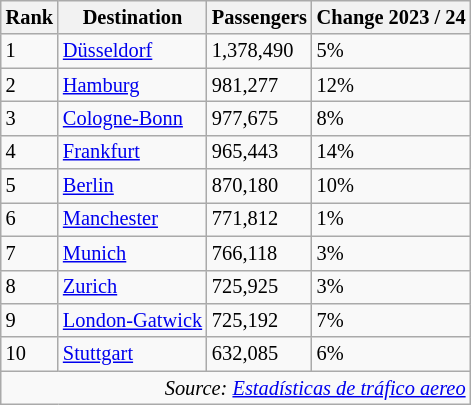<table class="wikitable" style="font-size: 85%; width:align">
<tr>
<th>Rank</th>
<th>Destination</th>
<th>Passengers</th>
<th>Change 2023 / 24</th>
</tr>
<tr>
<td>1</td>
<td><a href='#'>Düsseldorf</a></td>
<td>1,378,490</td>
<td> 5%</td>
</tr>
<tr>
<td>2</td>
<td><a href='#'>Hamburg</a></td>
<td>981,277</td>
<td> 12%</td>
</tr>
<tr>
<td>3</td>
<td><a href='#'>Cologne-Bonn</a></td>
<td>977,675</td>
<td> 8%</td>
</tr>
<tr>
<td>4</td>
<td><a href='#'>Frankfurt</a></td>
<td>965,443</td>
<td> 14%</td>
</tr>
<tr>
<td>5</td>
<td><a href='#'>Berlin</a></td>
<td>870,180</td>
<td> 10%</td>
</tr>
<tr>
<td>6</td>
<td><a href='#'>Manchester</a></td>
<td>771,812</td>
<td> 1%</td>
</tr>
<tr>
<td>7</td>
<td><a href='#'>Munich</a></td>
<td>766,118</td>
<td> 3%</td>
</tr>
<tr>
<td>8</td>
<td><a href='#'>Zurich</a></td>
<td>725,925</td>
<td> 3%</td>
</tr>
<tr>
<td>9</td>
<td><a href='#'>London-Gatwick</a></td>
<td>725,192</td>
<td> 7%</td>
</tr>
<tr>
<td>10</td>
<td><a href='#'>Stuttgart</a></td>
<td>632,085</td>
<td> 6%</td>
</tr>
<tr>
<td colspan="4" style="text-align:right;"><em>Source: <a href='#'>Estadísticas de tráfico aereo</a></em></td>
</tr>
</table>
